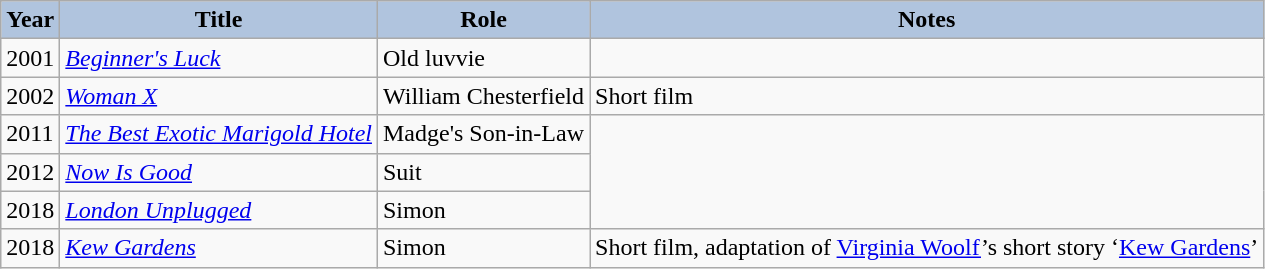<table class = "wikitable sortable">
<tr>
<th style="background:#B0C4DE;">Year</th>
<th style="background:#B0C4DE;">Title</th>
<th style="background:#B0C4DE;">Role</th>
<th style="background:#B0C4DE;">Notes</th>
</tr>
<tr>
<td>2001</td>
<td><em><a href='#'>Beginner's Luck</a></em></td>
<td>Old luvvie</td>
</tr>
<tr>
<td>2002</td>
<td><em><a href='#'>Woman X</a></em></td>
<td>William Chesterfield</td>
<td>Short film</td>
</tr>
<tr>
<td>2011</td>
<td><em><a href='#'>The Best Exotic Marigold Hotel</a></em></td>
<td>Madge's Son-in-Law</td>
</tr>
<tr>
<td>2012</td>
<td><em><a href='#'>Now Is Good</a></em></td>
<td>Suit</td>
</tr>
<tr>
<td>2018</td>
<td><em><a href='#'>London Unplugged</a></em></td>
<td>Simon</td>
</tr>
<tr>
<td>2018</td>
<td><em><a href='#'>Kew Gardens</a></em></td>
<td>Simon</td>
<td>Short film, adaptation of <a href='#'>Virginia Woolf</a>’s short story ‘<a href='#'>Kew Gardens</a>’</td>
</tr>
</table>
